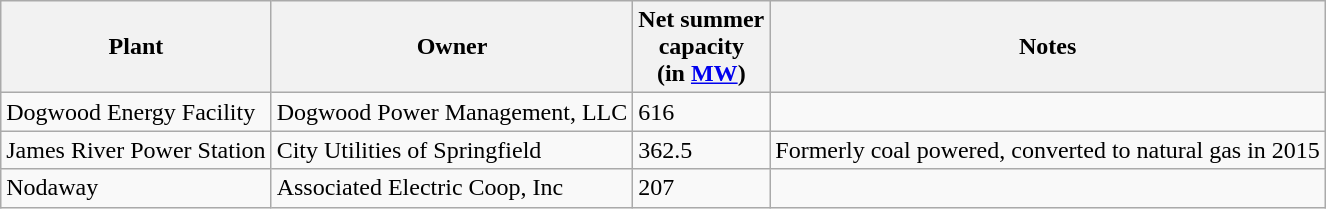<table class="wikitable sortable" border="1">
<tr>
<th>Plant</th>
<th>Owner</th>
<th>Net summer<br>capacity<br>(in <a href='#'>MW</a>)</th>
<th>Notes</th>
</tr>
<tr>
<td>Dogwood Energy Facility</td>
<td>Dogwood Power Management, LLC</td>
<td>616</td>
<td></td>
</tr>
<tr>
<td>James River Power Station</td>
<td>City Utilities of Springfield</td>
<td>362.5</td>
<td>Formerly coal powered, converted to natural gas in 2015</td>
</tr>
<tr>
<td>Nodaway</td>
<td>Associated Electric Coop, Inc</td>
<td>207</td>
<td></td>
</tr>
</table>
